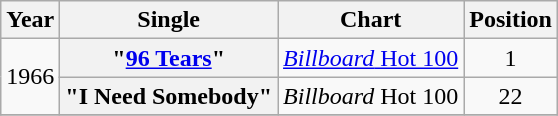<table class="wikitable plainrowheaders">
<tr>
<th scope="col">Year</th>
<th scope="col">Single</th>
<th scope="col">Chart</th>
<th scope="col">Position</th>
</tr>
<tr>
<td rowspan="2">1966</td>
<th scope="row">"<a href='#'>96 Tears</a>"</th>
<td><a href='#'><em>Billboard</em> Hot 100</a></td>
<td align="center">1</td>
</tr>
<tr>
<th scope="row">"I Need Somebody"</th>
<td><em>Billboard</em> Hot 100</td>
<td align="center">22</td>
</tr>
<tr>
</tr>
</table>
